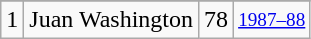<table class="wikitable">
<tr>
</tr>
<tr>
<td>1</td>
<td>Juan Washington</td>
<td>78</td>
<td style="font-size:80%;"><a href='#'>1987–88</a></td>
</tr>
</table>
